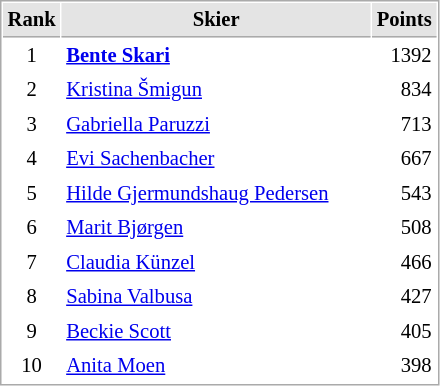<table cellspacing="1" cellpadding="3" style="border:1px solid #AAAAAA;font-size:86%">
<tr style="background-color: #E4E4E4;">
<th style="border-bottom:1px solid #AAAAAA" width=10>Rank</th>
<th style="border-bottom:1px solid #AAAAAA" width=200>Skier</th>
<th style="border-bottom:1px solid #AAAAAA" width=20 align=right>Points</th>
</tr>
<tr>
<td align=center>1</td>
<td> <strong><a href='#'>Bente Skari</a></strong></td>
<td align=right>1392</td>
</tr>
<tr>
<td align=center>2</td>
<td> <a href='#'>Kristina Šmigun</a></td>
<td align=right>834</td>
</tr>
<tr>
<td align=center>3</td>
<td> <a href='#'>Gabriella Paruzzi</a></td>
<td align=right>713</td>
</tr>
<tr>
<td align=center>4</td>
<td> <a href='#'>Evi Sachenbacher</a></td>
<td align=right>667</td>
</tr>
<tr>
<td align=center>5</td>
<td> <a href='#'>Hilde Gjermundshaug Pedersen</a></td>
<td align=right>543</td>
</tr>
<tr>
<td align=center>6</td>
<td> <a href='#'>Marit Bjørgen</a></td>
<td align=right>508</td>
</tr>
<tr>
<td align=center>7</td>
<td> <a href='#'>Claudia Künzel</a></td>
<td align=right>466</td>
</tr>
<tr>
<td align=center>8</td>
<td> <a href='#'>Sabina Valbusa</a></td>
<td align=right>427</td>
</tr>
<tr>
<td align=center>9</td>
<td> <a href='#'>Beckie Scott</a></td>
<td align=right>405</td>
</tr>
<tr>
<td align=center>10</td>
<td> <a href='#'>Anita Moen</a></td>
<td align=right>398</td>
</tr>
</table>
